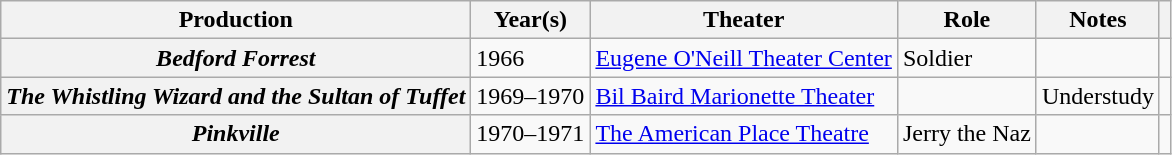<table class="wikitable sortable plainrowheaders">
<tr>
<th scope="col">Production</th>
<th scope="col">Year(s)</th>
<th scope="col">Theater</th>
<th scope="col">Role</th>
<th scope="col" class="unsortable">Notes</th>
<th scope="col" class="unsortable"></th>
</tr>
<tr>
<th scope="row" align="left"><em>Bedford Forrest</em></th>
<td>1966</td>
<td><a href='#'>Eugene O'Neill Theater Center</a></td>
<td>Soldier</td>
<td></td>
<td style="text-align:center;"></td>
</tr>
<tr>
<th scope="row" align="left"><em>The Whistling Wizard and the Sultan of Tuffet</em></th>
<td>1969–1970</td>
<td><a href='#'>Bil Baird Marionette Theater</a></td>
<td></td>
<td>Understudy</td>
<td style="text-align:center;"></td>
</tr>
<tr>
<th scope="row" align="left"><em>Pinkville</em></th>
<td>1970–1971</td>
<td><a href='#'>The American Place Theatre</a></td>
<td>Jerry the Naz</td>
<td></td>
<td style="text-align:center;"></td>
</tr>
</table>
